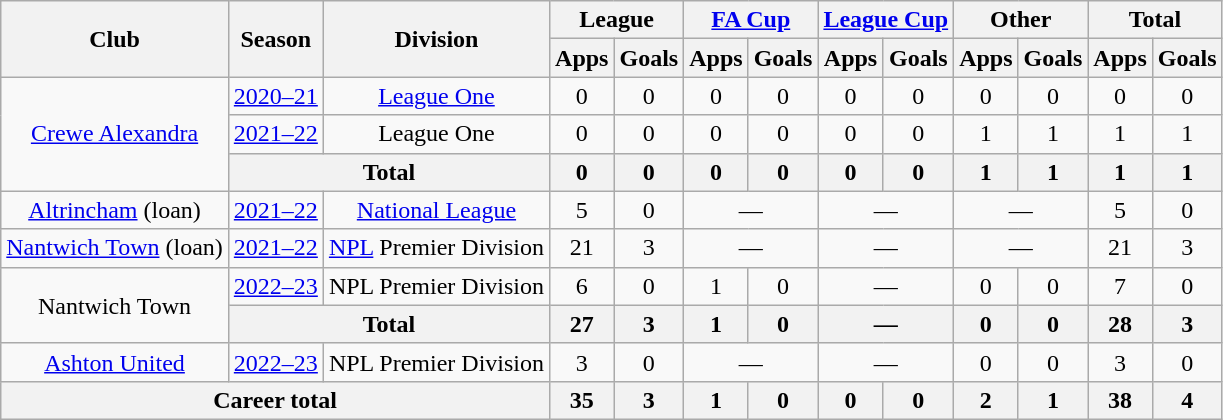<table class="wikitable" style="text-align:center;">
<tr>
<th rowspan="2">Club</th>
<th rowspan="2">Season</th>
<th rowspan="2">Division</th>
<th colspan="2">League</th>
<th colspan="2"><a href='#'>FA Cup</a></th>
<th colspan="2"><a href='#'>League Cup</a></th>
<th colspan="2">Other</th>
<th colspan="2">Total</th>
</tr>
<tr>
<th>Apps</th>
<th>Goals</th>
<th>Apps</th>
<th>Goals</th>
<th>Apps</th>
<th>Goals</th>
<th>Apps</th>
<th>Goals</th>
<th>Apps</th>
<th>Goals</th>
</tr>
<tr>
<td rowspan="3"><a href='#'>Crewe Alexandra</a></td>
<td><a href='#'>2020–21</a></td>
<td><a href='#'>League One</a></td>
<td>0</td>
<td>0</td>
<td>0</td>
<td>0</td>
<td>0</td>
<td>0</td>
<td>0</td>
<td>0</td>
<td>0</td>
<td>0</td>
</tr>
<tr>
<td><a href='#'>2021–22</a></td>
<td>League One</td>
<td>0</td>
<td>0</td>
<td>0</td>
<td>0</td>
<td>0</td>
<td>0</td>
<td>1</td>
<td>1</td>
<td>1</td>
<td>1</td>
</tr>
<tr>
<th colspan="2">Total</th>
<th>0</th>
<th>0</th>
<th>0</th>
<th>0</th>
<th>0</th>
<th>0</th>
<th>1</th>
<th>1</th>
<th>1</th>
<th>1</th>
</tr>
<tr>
<td><a href='#'>Altrincham</a> (loan)</td>
<td><a href='#'>2021–22</a></td>
<td><a href='#'>National League</a></td>
<td>5</td>
<td>0</td>
<td colspan="2">—</td>
<td colspan="2">—</td>
<td colspan="2">—</td>
<td>5</td>
<td>0</td>
</tr>
<tr>
<td><a href='#'>Nantwich Town</a> (loan)</td>
<td><a href='#'>2021–22</a></td>
<td><a href='#'>NPL</a> Premier Division</td>
<td>21</td>
<td>3</td>
<td colspan="2">—</td>
<td colspan="2">—</td>
<td colspan="2">—</td>
<td>21</td>
<td>3</td>
</tr>
<tr>
<td rowspan="2">Nantwich Town</td>
<td><a href='#'>2022–23</a></td>
<td>NPL Premier Division</td>
<td>6</td>
<td>0</td>
<td>1</td>
<td>0</td>
<td colspan="2">—</td>
<td>0</td>
<td>0</td>
<td>7</td>
<td>0</td>
</tr>
<tr>
<th colspan="2">Total</th>
<th>27</th>
<th>3</th>
<th>1</th>
<th>0</th>
<th colspan="2">—</th>
<th>0</th>
<th>0</th>
<th>28</th>
<th>3</th>
</tr>
<tr>
<td><a href='#'>Ashton United</a></td>
<td><a href='#'>2022–23</a></td>
<td>NPL Premier Division</td>
<td>3</td>
<td>0</td>
<td colspan="2">—</td>
<td colspan="2">—</td>
<td>0</td>
<td>0</td>
<td>3</td>
<td>0</td>
</tr>
<tr>
<th colspan="3">Career total</th>
<th>35</th>
<th>3</th>
<th>1</th>
<th>0</th>
<th>0</th>
<th>0</th>
<th>2</th>
<th>1</th>
<th>38</th>
<th>4</th>
</tr>
</table>
